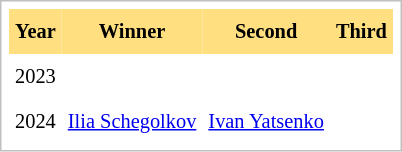<table cellpadding="4" cellspacing="0"  style="border: 1px solid silver; color: black; margin: 0 0 0.5em 0; background-color: white; padding: 5px; text-align: left; font-size:85%; vertical-align: top; line-height:1.6em;">
<tr>
<th scope=col; align="center" bgcolor="FFDF80">Year</th>
<th scope=col; align="center" bgcolor="FFDF80">Winner</th>
<th scope=col; align="center" bgcolor="FFDF80">Second</th>
<th scope=col; align="center" bgcolor="FFDF80">Third</th>
</tr>
<tr>
<td>2023</td>
<td></td>
<td></td>
<td></td>
</tr>
<tr>
<td>2024</td>
<td> <a href='#'>Ilia Schegolkov</a></td>
<td> <a href='#'>Ivan Yatsenko</a></td>
<td></td>
</tr>
</table>
